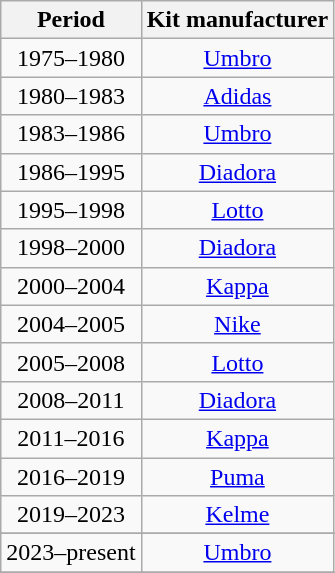<table class="wikitable" style="text-align:center;">
<tr style="color:Black;">
<th style="background:#White;">Period</th>
<th style="background:#White;">Kit manufacturer</th>
</tr>
<tr>
<td>1975–1980</td>
<td><a href='#'>Umbro</a></td>
</tr>
<tr>
<td>1980–1983</td>
<td><a href='#'>Adidas</a></td>
</tr>
<tr>
<td>1983–1986</td>
<td><a href='#'>Umbro</a></td>
</tr>
<tr>
<td>1986–1995</td>
<td><a href='#'>Diadora</a></td>
</tr>
<tr>
<td>1995–1998</td>
<td><a href='#'>Lotto</a></td>
</tr>
<tr>
<td>1998–2000</td>
<td><a href='#'>Diadora</a></td>
</tr>
<tr>
<td>2000–2004</td>
<td><a href='#'>Kappa</a></td>
</tr>
<tr>
<td>2004–2005</td>
<td><a href='#'>Nike</a></td>
</tr>
<tr>
<td>2005–2008</td>
<td><a href='#'>Lotto</a></td>
</tr>
<tr>
<td>2008–2011</td>
<td><a href='#'>Diadora</a></td>
</tr>
<tr>
<td>2011–2016</td>
<td><a href='#'>Kappa</a></td>
</tr>
<tr>
<td>2016–2019</td>
<td><a href='#'>Puma</a></td>
</tr>
<tr>
<td>2019–2023</td>
<td><a href='#'>Kelme</a></td>
</tr>
<tr>
</tr>
<tr>
<td>2023–present</td>
<td><a href='#'>Umbro</a></td>
</tr>
<tr>
</tr>
</table>
